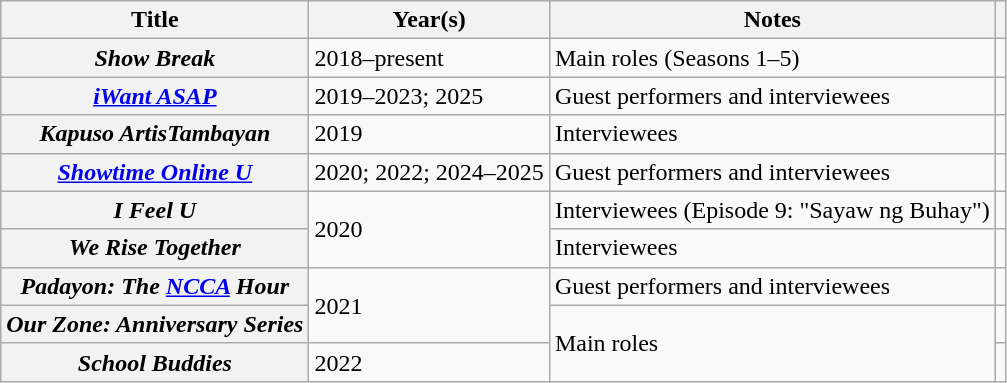<table class="wikitable sortable plainrowheaders">
<tr>
<th scope="col">Title</th>
<th scope="col">Year(s)</th>
<th class="unsortable" scope="col">Notes</th>
<th class="unsortable" scope="col"></th>
</tr>
<tr>
<th scope="row"><em>Show Break</em></th>
<td>2018–present</td>
<td>Main roles (Seasons 1–5)</td>
<td style="text-align:center;"></td>
</tr>
<tr>
<th scope="row"><a href='#'><em>iWant ASAP</em></a></th>
<td>2019–2023; 2025</td>
<td>Guest performers and interviewees</td>
<td style="text-align:center;"></td>
</tr>
<tr>
<th scope="row"><em>Kapuso ArtisTambayan</em></th>
<td>2019</td>
<td>Interviewees</td>
<td style="text-align:center;"></td>
</tr>
<tr>
<th scope="row"><a href='#'><em>Showtime Online U</em></a></th>
<td>2020; 2022; 2024–2025</td>
<td>Guest performers and interviewees</td>
<td style="text-align:center;"></td>
</tr>
<tr>
<th scope="row"><em>I Feel U</em></th>
<td rowspan="2">2020</td>
<td>Interviewees (Episode 9: "Sayaw ng Buhay")</td>
<td style="text-align:center;"></td>
</tr>
<tr>
<th scope="row"><em>We Rise Together</em></th>
<td>Interviewees</td>
<td style="text-align:center;"></td>
</tr>
<tr>
<th scope="row"><em>Padayon: The <a href='#'>NCCA</a> Hour</em></th>
<td rowspan="2">2021</td>
<td>Guest performers and interviewees</td>
<td style="text-align:center;"></td>
</tr>
<tr>
<th scope="row"><em>Our Zone: Anniversary Series</em></th>
<td rowspan="2">Main roles</td>
<td style="text-align:center;"></td>
</tr>
<tr>
<th scope="row"><em>School Buddies</em></th>
<td>2022</td>
<td style="text-align:center;"></td>
</tr>
</table>
